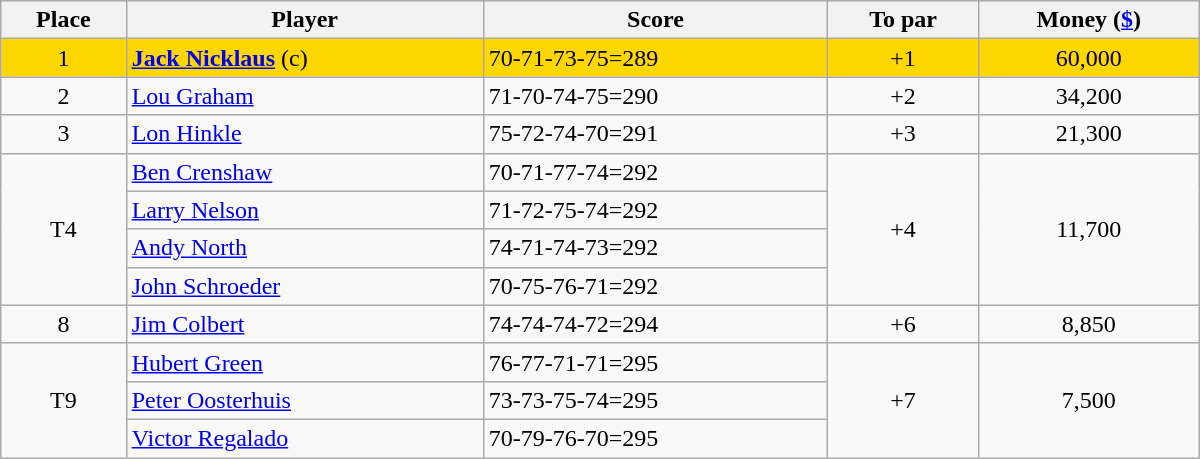<table class="wikitable" style="width:50em;margin-bottom:0;">
<tr>
<th>Place</th>
<th>Player</th>
<th>Score</th>
<th>To par</th>
<th>Money (<a href='#'>$</a>)</th>
</tr>
<tr style="background:gold">
<td align=center>1</td>
<td> <strong><a href='#'>Jack Nicklaus</a></strong> (c)</td>
<td>70-71-73-75=289</td>
<td align=center>+1</td>
<td align=center>60,000</td>
</tr>
<tr>
<td align=center>2</td>
<td> <a href='#'>Lou Graham</a></td>
<td>71-70-74-75=290</td>
<td align=center>+2</td>
<td align=center>34,200</td>
</tr>
<tr>
<td align=center>3</td>
<td> <a href='#'>Lon Hinkle</a></td>
<td>75-72-74-70=291</td>
<td align=center>+3</td>
<td align=center>21,300</td>
</tr>
<tr>
<td rowspan=4 align=center>T4</td>
<td> <a href='#'>Ben Crenshaw</a></td>
<td>70-71-77-74=292</td>
<td rowspan=4 align=center>+4</td>
<td rowspan=4 align=center>11,700</td>
</tr>
<tr>
<td> <a href='#'>Larry Nelson</a></td>
<td>71-72-75-74=292</td>
</tr>
<tr>
<td> <a href='#'>Andy North</a></td>
<td>74-71-74-73=292</td>
</tr>
<tr>
<td> <a href='#'>John Schroeder</a></td>
<td>70-75-76-71=292</td>
</tr>
<tr>
<td align=center>8</td>
<td> <a href='#'>Jim Colbert</a></td>
<td>74-74-74-72=294</td>
<td align=center>+6</td>
<td align=center>8,850</td>
</tr>
<tr>
<td rowspan=3 align=center>T9</td>
<td> <a href='#'>Hubert Green</a></td>
<td>76-77-71-71=295</td>
<td rowspan=3 align=center>+7</td>
<td rowspan=3 align=center>7,500</td>
</tr>
<tr>
<td> <a href='#'>Peter Oosterhuis</a></td>
<td>73-73-75-74=295</td>
</tr>
<tr>
<td> <a href='#'>Victor Regalado</a></td>
<td>70-79-76-70=295</td>
</tr>
</table>
